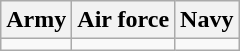<table class="wikitable">
<tr>
<th>Army</th>
<th>Air force</th>
<th>Navy</th>
</tr>
<tr align=center>
<td></td>
<td></td>
<td></td>
</tr>
</table>
